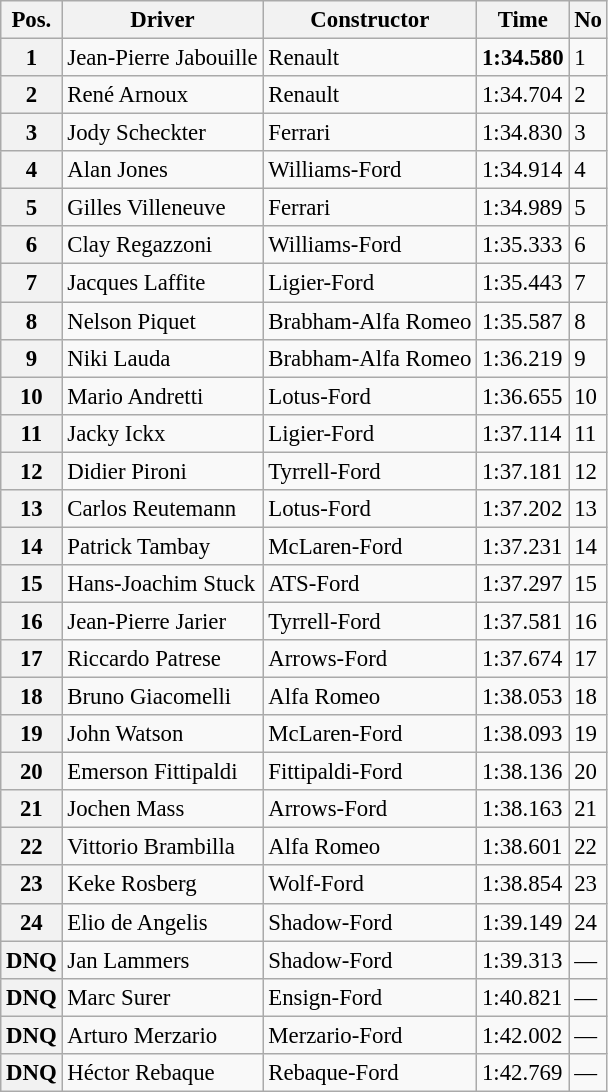<table class="wikitable sortable" style="font-size:95%;">
<tr>
<th>Pos.</th>
<th>Driver</th>
<th>Constructor</th>
<th>Time</th>
<th>No</th>
</tr>
<tr>
<th>1</th>
<td>Jean-Pierre Jabouille</td>
<td>Renault</td>
<td><strong>1:34.580</strong></td>
<td>1</td>
</tr>
<tr>
<th>2</th>
<td>René Arnoux</td>
<td>Renault</td>
<td>1:34.704</td>
<td>2</td>
</tr>
<tr>
<th>3</th>
<td>Jody Scheckter</td>
<td>Ferrari</td>
<td>1:34.830</td>
<td>3</td>
</tr>
<tr>
<th>4</th>
<td>Alan Jones</td>
<td>Williams-Ford</td>
<td>1:34.914</td>
<td>4</td>
</tr>
<tr>
<th>5</th>
<td>Gilles Villeneuve</td>
<td>Ferrari</td>
<td>1:34.989</td>
<td>5</td>
</tr>
<tr>
<th>6</th>
<td>Clay Regazzoni</td>
<td>Williams-Ford</td>
<td>1:35.333</td>
<td>6</td>
</tr>
<tr>
<th>7</th>
<td>Jacques Laffite</td>
<td>Ligier-Ford</td>
<td>1:35.443</td>
<td>7</td>
</tr>
<tr>
<th>8</th>
<td>Nelson Piquet</td>
<td>Brabham-Alfa Romeo</td>
<td>1:35.587</td>
<td>8</td>
</tr>
<tr>
<th>9</th>
<td>Niki Lauda</td>
<td>Brabham-Alfa Romeo</td>
<td>1:36.219</td>
<td>9</td>
</tr>
<tr>
<th>10</th>
<td>Mario Andretti</td>
<td>Lotus-Ford</td>
<td>1:36.655</td>
<td>10</td>
</tr>
<tr>
<th>11</th>
<td>Jacky Ickx</td>
<td>Ligier-Ford</td>
<td>1:37.114</td>
<td>11</td>
</tr>
<tr>
<th>12</th>
<td>Didier Pironi</td>
<td>Tyrrell-Ford</td>
<td>1:37.181</td>
<td>12</td>
</tr>
<tr>
<th>13</th>
<td>Carlos Reutemann</td>
<td>Lotus-Ford</td>
<td>1:37.202</td>
<td>13</td>
</tr>
<tr>
<th>14</th>
<td>Patrick Tambay</td>
<td>McLaren-Ford</td>
<td>1:37.231</td>
<td>14</td>
</tr>
<tr>
<th>15</th>
<td>Hans-Joachim Stuck</td>
<td>ATS-Ford</td>
<td>1:37.297</td>
<td>15</td>
</tr>
<tr>
<th>16</th>
<td>Jean-Pierre Jarier</td>
<td>Tyrrell-Ford</td>
<td>1:37.581</td>
<td>16</td>
</tr>
<tr>
<th>17</th>
<td>Riccardo Patrese</td>
<td>Arrows-Ford</td>
<td>1:37.674</td>
<td>17</td>
</tr>
<tr>
<th>18</th>
<td>Bruno Giacomelli</td>
<td>Alfa Romeo</td>
<td>1:38.053</td>
<td>18</td>
</tr>
<tr>
<th>19</th>
<td>John Watson</td>
<td>McLaren-Ford</td>
<td>1:38.093</td>
<td>19</td>
</tr>
<tr>
<th>20</th>
<td>Emerson Fittipaldi</td>
<td>Fittipaldi-Ford</td>
<td>1:38.136</td>
<td>20</td>
</tr>
<tr>
<th>21</th>
<td>Jochen Mass</td>
<td>Arrows-Ford</td>
<td>1:38.163</td>
<td>21</td>
</tr>
<tr>
<th>22</th>
<td>Vittorio Brambilla</td>
<td>Alfa Romeo</td>
<td>1:38.601</td>
<td>22</td>
</tr>
<tr>
<th>23</th>
<td>Keke Rosberg</td>
<td>Wolf-Ford</td>
<td>1:38.854</td>
<td>23</td>
</tr>
<tr>
<th>24</th>
<td>Elio de Angelis</td>
<td>Shadow-Ford</td>
<td>1:39.149</td>
<td>24</td>
</tr>
<tr>
<th>DNQ</th>
<td>Jan Lammers</td>
<td>Shadow-Ford</td>
<td>1:39.313</td>
<td>—</td>
</tr>
<tr>
<th>DNQ</th>
<td>Marc Surer</td>
<td>Ensign-Ford</td>
<td>1:40.821</td>
<td>—</td>
</tr>
<tr>
<th>DNQ</th>
<td>Arturo Merzario</td>
<td>Merzario-Ford</td>
<td>1:42.002</td>
<td>—</td>
</tr>
<tr>
<th>DNQ</th>
<td>Héctor Rebaque</td>
<td>Rebaque-Ford</td>
<td>1:42.769</td>
<td>—</td>
</tr>
</table>
